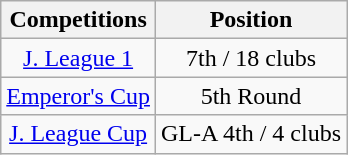<table class="wikitable" style="text-align:center;">
<tr>
<th>Competitions</th>
<th>Position</th>
</tr>
<tr>
<td><a href='#'>J. League 1</a></td>
<td>7th / 18 clubs</td>
</tr>
<tr>
<td><a href='#'>Emperor's Cup</a></td>
<td>5th Round</td>
</tr>
<tr>
<td><a href='#'>J. League Cup</a></td>
<td>GL-A 4th / 4 clubs</td>
</tr>
</table>
